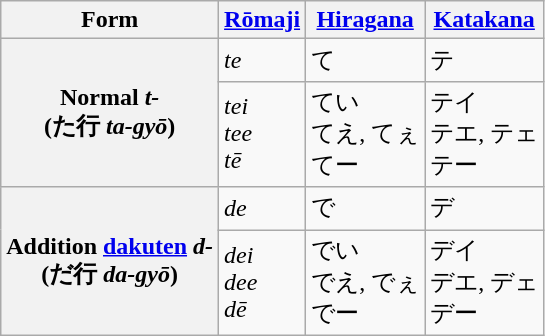<table class="wikitable">
<tr>
<th>Form</th>
<th><a href='#'>Rōmaji</a></th>
<th><a href='#'>Hiragana</a></th>
<th><a href='#'>Katakana</a></th>
</tr>
<tr>
<th rowspan="2">Normal <em>t-</em><br>(た行 <em>ta-gyō</em>)</th>
<td><em>te</em></td>
<td>て</td>
<td>テ</td>
</tr>
<tr>
<td><em>tei</em><br><em>tee</em><br><em>tē</em></td>
<td>てい<br>てえ, てぇ<br>てー</td>
<td>テイ<br>テエ, テェ<br>テー</td>
</tr>
<tr>
<th rowspan="2">Addition <a href='#'>dakuten</a> <em>d-</em><br>(だ行 <em>da-gyō</em>)</th>
<td><em>de</em></td>
<td>で</td>
<td>デ</td>
</tr>
<tr>
<td><em>dei</em><br><em>dee</em><br><em>dē</em></td>
<td>でい<br>でえ, でぇ<br>でー</td>
<td>デイ<br>デエ, デェ<br>デー</td>
</tr>
</table>
